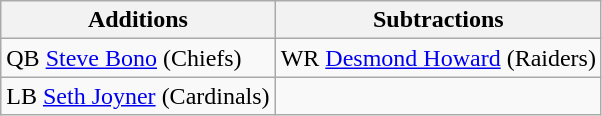<table class="wikitable">
<tr>
<th>Additions</th>
<th>Subtractions</th>
</tr>
<tr>
<td>QB <a href='#'>Steve Bono</a> (Chiefs)</td>
<td>WR <a href='#'>Desmond Howard</a> (Raiders)</td>
</tr>
<tr>
<td>LB <a href='#'>Seth Joyner</a> (Cardinals)</td>
<td></td>
</tr>
</table>
